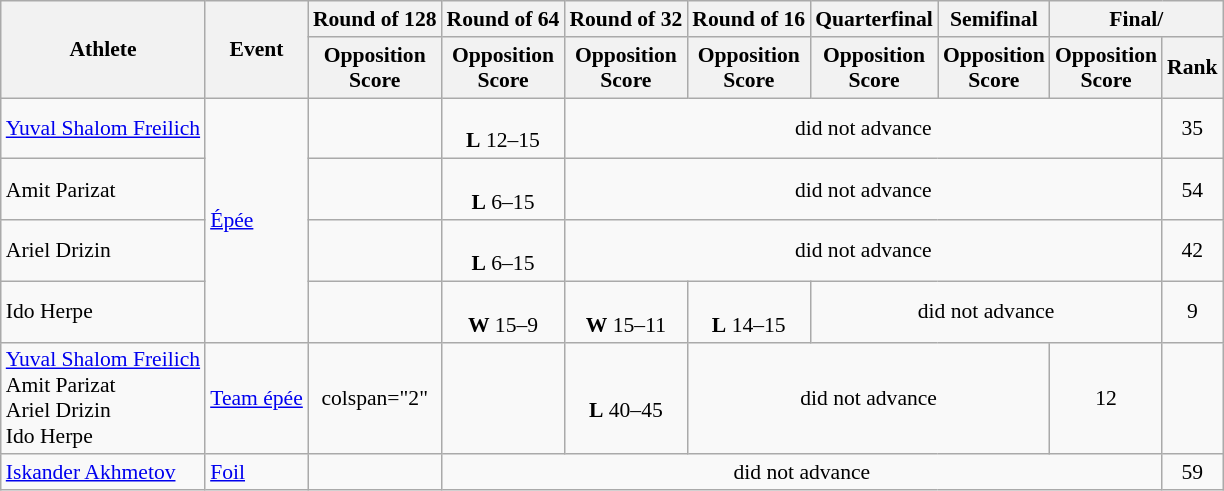<table class="wikitable" style="font-size:90%">
<tr>
<th rowspan=2>Athlete</th>
<th rowspan=2>Event</th>
<th>Round of 128</th>
<th>Round of 64</th>
<th>Round of 32</th>
<th>Round of 16</th>
<th>Quarterfinal</th>
<th>Semifinal</th>
<th colspan=2>Final/</th>
</tr>
<tr>
<th>Opposition<br>Score</th>
<th>Opposition<br>Score</th>
<th>Opposition<br>Score</th>
<th>Opposition<br>Score</th>
<th>Opposition<br>Score</th>
<th>Opposition<br>Score</th>
<th>Opposition<br>Score</th>
<th>Rank</th>
</tr>
<tr align=center>
<td align=left><a href='#'>Yuval Shalom Freilich</a></td>
<td align=left rowspan="4"><a href='#'>Épée</a></td>
<td></td>
<td><br><strong>L</strong> 12–15</td>
<td colspan="5">did not advance</td>
<td>35</td>
</tr>
<tr align=center>
<td align=left>Amit Parizat</td>
<td></td>
<td><br><strong>L</strong> 6–15</td>
<td colspan="5">did not advance</td>
<td>54</td>
</tr>
<tr align=center>
<td align=left>Ariel Drizin</td>
<td></td>
<td><br><strong>L</strong> 6–15</td>
<td colspan="5">did not advance</td>
<td>42</td>
</tr>
<tr align=center>
<td align=left>Ido Herpe</td>
<td></td>
<td><br><strong>W</strong> 15–9</td>
<td><br><strong>W</strong> 15–11</td>
<td><br><strong>L</strong> 14–15</td>
<td colspan="3">did not advance</td>
<td>9</td>
</tr>
<tr align=center>
<td align=left><a href='#'>Yuval Shalom Freilich</a><br>Amit Parizat<br>Ariel Drizin<br>Ido Herpe</td>
<td align=left><a href='#'>Team épée</a></td>
<td>colspan="2" </td>
<td></td>
<td><br><strong>L</strong> 40–45</td>
<td colspan="3">did not advance</td>
<td>12</td>
</tr>
<tr align=center>
<td align=left><a href='#'>Iskander Akhmetov</a></td>
<td align=left><a href='#'>Foil</a></td>
<td></td>
<td colspan="6">did not advance</td>
<td>59</td>
</tr>
</table>
